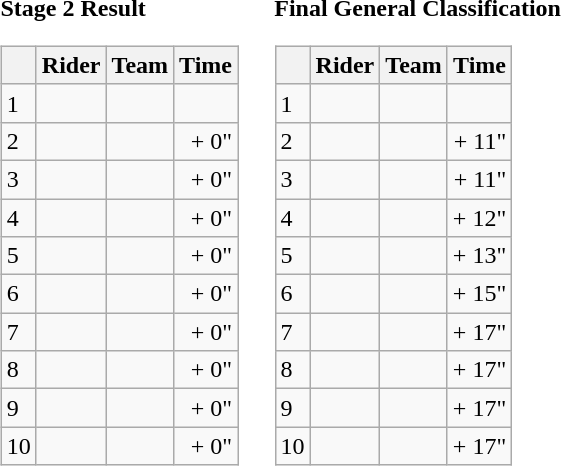<table>
<tr>
<td><strong>Stage 2 Result</strong><br><table class="wikitable">
<tr>
<th></th>
<th>Rider</th>
<th>Team</th>
<th>Time</th>
</tr>
<tr>
<td>1</td>
<td></td>
<td></td>
<td align="right"></td>
</tr>
<tr>
<td>2</td>
<td></td>
<td></td>
<td align="right">+ 0"</td>
</tr>
<tr>
<td>3</td>
<td></td>
<td></td>
<td align="right">+ 0"</td>
</tr>
<tr>
<td>4</td>
<td></td>
<td></td>
<td align="right">+ 0"</td>
</tr>
<tr>
<td>5</td>
<td></td>
<td></td>
<td align="right">+ 0"</td>
</tr>
<tr>
<td>6</td>
<td></td>
<td></td>
<td align="right">+ 0"</td>
</tr>
<tr>
<td>7</td>
<td></td>
<td></td>
<td align="right">+ 0"</td>
</tr>
<tr>
<td>8</td>
<td> </td>
<td></td>
<td align="right">+ 0"</td>
</tr>
<tr>
<td>9</td>
<td></td>
<td></td>
<td align="right">+ 0"</td>
</tr>
<tr>
<td>10</td>
<td></td>
<td></td>
<td align="right">+ 0"</td>
</tr>
</table>
</td>
<td></td>
<td><strong>Final General Classification</strong><br><table class="wikitable">
<tr>
<th></th>
<th>Rider</th>
<th>Team</th>
<th>Time</th>
</tr>
<tr>
<td>1</td>
<td> </td>
<td></td>
<td align="right"></td>
</tr>
<tr>
<td>2</td>
<td></td>
<td></td>
<td align="right">+ 11"</td>
</tr>
<tr>
<td>3</td>
<td></td>
<td></td>
<td align="right">+ 11"</td>
</tr>
<tr>
<td>4</td>
<td> </td>
<td></td>
<td align="right">+ 12"</td>
</tr>
<tr>
<td>5</td>
<td></td>
<td></td>
<td align="right">+ 13"</td>
</tr>
<tr>
<td>6</td>
<td></td>
<td></td>
<td align="right">+ 15"</td>
</tr>
<tr>
<td>7</td>
<td></td>
<td></td>
<td align="right">+ 17"</td>
</tr>
<tr>
<td>8</td>
<td></td>
<td></td>
<td align="right">+ 17"</td>
</tr>
<tr>
<td>9</td>
<td></td>
<td></td>
<td align="right">+ 17"</td>
</tr>
<tr>
<td>10</td>
<td></td>
<td></td>
<td align="right">+ 17"</td>
</tr>
</table>
</td>
</tr>
</table>
